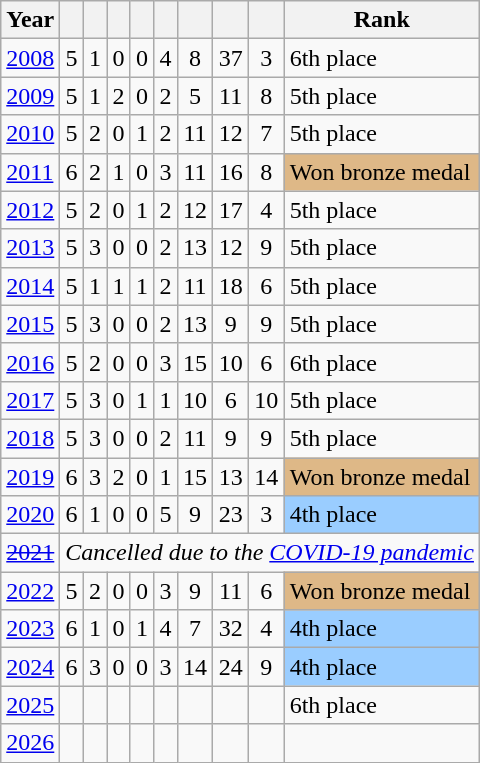<table class="wikitable" style="text-align:center;">
<tr>
<th>Year</th>
<th></th>
<th></th>
<th></th>
<th></th>
<th></th>
<th></th>
<th></th>
<th></th>
<th>Rank</th>
</tr>
<tr>
<td align="left"> <a href='#'>2008</a></td>
<td>5</td>
<td>1</td>
<td>0</td>
<td>0</td>
<td>4</td>
<td>8</td>
<td>37</td>
<td>3</td>
<td align="left">6th place</td>
</tr>
<tr>
<td align="left"> <a href='#'>2009</a></td>
<td>5</td>
<td>1</td>
<td>2</td>
<td>0</td>
<td>2</td>
<td>5</td>
<td>11</td>
<td>8</td>
<td align="left">5th place</td>
</tr>
<tr>
<td align="left"> <a href='#'>2010</a></td>
<td>5</td>
<td>2</td>
<td>0</td>
<td>1</td>
<td>2</td>
<td>11</td>
<td>12</td>
<td>7</td>
<td align="left">5th place</td>
</tr>
<tr>
<td align="left"> <a href='#'>2011</a></td>
<td>6</td>
<td>2</td>
<td>1</td>
<td>0</td>
<td>3</td>
<td>11</td>
<td>16</td>
<td>8</td>
<td style="background:#DEB887;" align="left"> Won bronze medal</td>
</tr>
<tr>
<td align="left"> <a href='#'>2012</a></td>
<td>5</td>
<td>2</td>
<td>0</td>
<td>1</td>
<td>2</td>
<td>12</td>
<td>17</td>
<td>4</td>
<td align="left">5th place</td>
</tr>
<tr>
<td align="left"> <a href='#'>2013</a></td>
<td>5</td>
<td>3</td>
<td>0</td>
<td>0</td>
<td>2</td>
<td>13</td>
<td>12</td>
<td>9</td>
<td align="left">5th place</td>
</tr>
<tr>
<td align="left"> <a href='#'>2014</a></td>
<td>5</td>
<td>1</td>
<td>1</td>
<td>1</td>
<td>2</td>
<td>11</td>
<td>18</td>
<td>6</td>
<td align="left">5th place</td>
</tr>
<tr>
<td align="left"> <a href='#'>2015</a></td>
<td>5</td>
<td>3</td>
<td>0</td>
<td>0</td>
<td>2</td>
<td>13</td>
<td>9</td>
<td>9</td>
<td align="left">5th place</td>
</tr>
<tr>
<td align="left"> <a href='#'>2016</a></td>
<td>5</td>
<td>2</td>
<td>0</td>
<td>0</td>
<td>3</td>
<td>15</td>
<td>10</td>
<td>6</td>
<td align="left">6th place</td>
</tr>
<tr>
<td align="left"> <a href='#'>2017</a></td>
<td>5</td>
<td>3</td>
<td>0</td>
<td>1</td>
<td>1</td>
<td>10</td>
<td>6</td>
<td>10</td>
<td align="left">5th place</td>
</tr>
<tr>
<td align="left"> <a href='#'>2018</a></td>
<td>5</td>
<td>3</td>
<td>0</td>
<td>0</td>
<td>2</td>
<td>11</td>
<td>9</td>
<td>9</td>
<td align="left">5th place</td>
</tr>
<tr>
<td align="left"> <a href='#'>2019</a></td>
<td>6</td>
<td>3</td>
<td>2</td>
<td>0</td>
<td>1</td>
<td>15</td>
<td>13</td>
<td>14</td>
<td align="left" style="background:#DEB887;"> Won bronze medal</td>
</tr>
<tr>
<td align="left"> <a href='#'>2020</a></td>
<td>6</td>
<td>1</td>
<td>0</td>
<td>0</td>
<td>5</td>
<td>9</td>
<td>23</td>
<td>3</td>
<td align="left" style="background:#9acdff;">4th place</td>
</tr>
<tr>
<td align="left"> <a href='#'><s>2021</s></a></td>
<td colspan="9" align="center"><em>Cancelled due to the <a href='#'>COVID-19 pandemic</a></em></td>
</tr>
<tr>
<td align="left"> <a href='#'>2022</a></td>
<td>5</td>
<td>2</td>
<td>0</td>
<td>0</td>
<td>3</td>
<td>9</td>
<td>11</td>
<td>6</td>
<td align="left" style="background:#DEB887;"> Won bronze medal</td>
</tr>
<tr>
<td align="left"> <a href='#'>2023</a></td>
<td>6</td>
<td>1</td>
<td>0</td>
<td>1</td>
<td>4</td>
<td>7</td>
<td>32</td>
<td>4</td>
<td align="left" style="background:#9acdff;">4th place</td>
</tr>
<tr>
<td align="left"> <a href='#'>2024</a></td>
<td>6</td>
<td>3</td>
<td>0</td>
<td>0</td>
<td>3</td>
<td>14</td>
<td>24</td>
<td>9</td>
<td align="left" style="background:#9acdff;">4th place</td>
</tr>
<tr>
<td align="left"> <a href='#'>2025</a></td>
<td></td>
<td></td>
<td></td>
<td></td>
<td></td>
<td></td>
<td></td>
<td></td>
<td align="left">6th place</td>
</tr>
<tr>
<td align="left"> <a href='#'>2026</a></td>
<td></td>
<td></td>
<td></td>
<td></td>
<td></td>
<td></td>
<td></td>
<td></td>
<td align="left"></td>
</tr>
</table>
